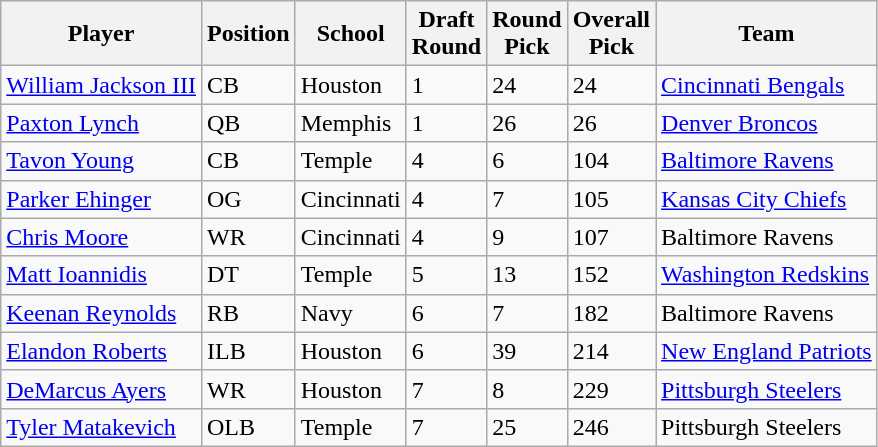<table class="wikitable" border="1">
<tr>
<th>Player</th>
<th>Position</th>
<th>School</th>
<th>Draft<br>Round</th>
<th>Round<br>Pick</th>
<th>Overall<br>Pick</th>
<th>Team</th>
</tr>
<tr>
<td><a href='#'>William Jackson III</a></td>
<td>CB</td>
<td>Houston</td>
<td>1</td>
<td>24</td>
<td>24</td>
<td><a href='#'>Cincinnati Bengals</a></td>
</tr>
<tr>
<td><a href='#'>Paxton Lynch</a></td>
<td>QB</td>
<td>Memphis</td>
<td>1</td>
<td>26</td>
<td>26</td>
<td><a href='#'>Denver Broncos</a></td>
</tr>
<tr>
<td><a href='#'>Tavon Young</a></td>
<td>CB</td>
<td>Temple</td>
<td>4</td>
<td>6</td>
<td>104</td>
<td><a href='#'>Baltimore Ravens</a></td>
</tr>
<tr>
<td><a href='#'>Parker Ehinger</a></td>
<td>OG</td>
<td>Cincinnati</td>
<td>4</td>
<td>7</td>
<td>105</td>
<td><a href='#'>Kansas City Chiefs</a></td>
</tr>
<tr>
<td><a href='#'>Chris Moore</a></td>
<td>WR</td>
<td>Cincinnati</td>
<td>4</td>
<td>9</td>
<td>107</td>
<td>Baltimore Ravens</td>
</tr>
<tr>
<td><a href='#'>Matt Ioannidis</a></td>
<td>DT</td>
<td>Temple</td>
<td>5</td>
<td>13</td>
<td>152</td>
<td><a href='#'>Washington Redskins</a></td>
</tr>
<tr>
<td><a href='#'>Keenan Reynolds</a></td>
<td>RB</td>
<td>Navy</td>
<td>6</td>
<td>7</td>
<td>182</td>
<td>Baltimore Ravens</td>
</tr>
<tr>
<td><a href='#'>Elandon Roberts</a></td>
<td>ILB</td>
<td>Houston</td>
<td>6</td>
<td>39</td>
<td>214</td>
<td><a href='#'>New England Patriots</a></td>
</tr>
<tr>
<td><a href='#'>DeMarcus Ayers</a></td>
<td>WR</td>
<td>Houston</td>
<td>7</td>
<td>8</td>
<td>229</td>
<td><a href='#'>Pittsburgh Steelers</a></td>
</tr>
<tr>
<td><a href='#'>Tyler Matakevich</a></td>
<td>OLB</td>
<td>Temple</td>
<td>7</td>
<td>25</td>
<td>246</td>
<td>Pittsburgh Steelers</td>
</tr>
</table>
